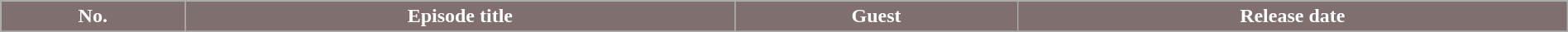<table class="wikitable plainrowheaders  mw-collapsible" style="width:100%; margin:auto;">
<tr>
<th style="color:white; background-color: #806F6F">No.</th>
<th style="color:white; background-color: #806F6F">Episode title</th>
<th style="color:white; background-color: #806F6F">Guest</th>
<th style="color:white; background-color: #806F6F">Release date</th>
</tr>
<tr>
</tr>
</table>
